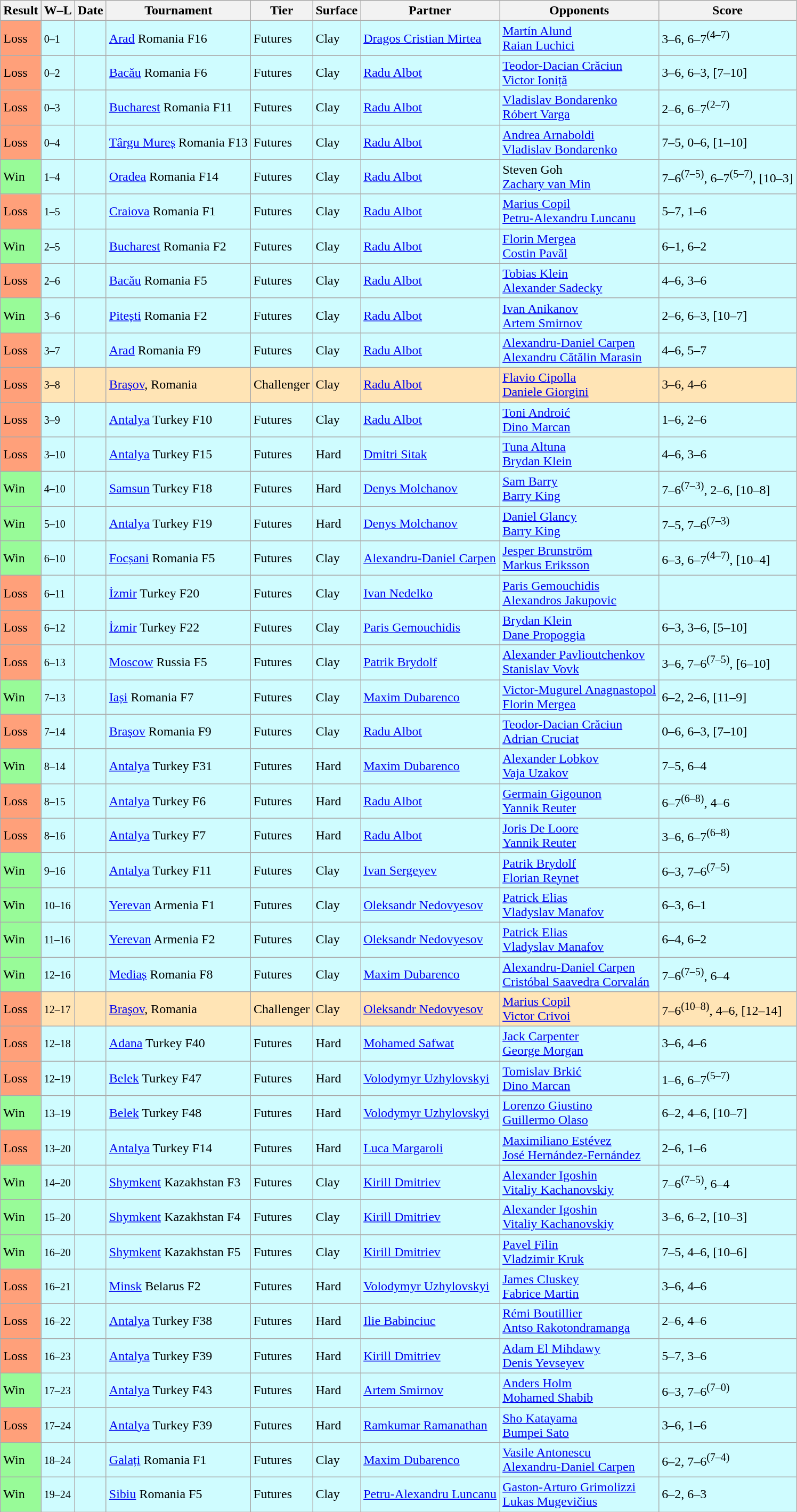<table class="sortable wikitable">
<tr>
<th>Result</th>
<th class="unsortable">W–L</th>
<th>Date</th>
<th>Tournament</th>
<th>Tier</th>
<th>Surface</th>
<th>Partner</th>
<th>Opponents</th>
<th class="unsortable">Score</th>
</tr>
<tr bgcolor=#cffcff>
<td style="background:#ffa07a;">Loss</td>
<td><small>0–1</small></td>
<td></td>
<td><a href='#'>Arad</a> Romania F16</td>
<td>Futures</td>
<td>Clay</td>
<td> <a href='#'>Dragos Cristian Mirtea</a></td>
<td> <a href='#'>Martín Alund</a><br> <a href='#'>Raian Luchici</a></td>
<td>3–6, 6–7<sup>(4–7)</sup></td>
</tr>
<tr bgcolor=#cffcff>
<td style="background:#ffa07a;">Loss</td>
<td><small>0–2</small></td>
<td></td>
<td><a href='#'>Bacău</a> Romania F6</td>
<td>Futures</td>
<td>Clay</td>
<td> <a href='#'>Radu Albot</a></td>
<td> <a href='#'>Teodor-Dacian Crăciun</a><br> <a href='#'>Victor Ioniță</a></td>
<td>3–6, 6–3, [7–10]</td>
</tr>
<tr bgcolor=#cffcff>
<td style="background:#ffa07a;">Loss</td>
<td><small>0–3</small></td>
<td></td>
<td><a href='#'>Bucharest</a> Romania F11</td>
<td>Futures</td>
<td>Clay</td>
<td> <a href='#'>Radu Albot</a></td>
<td> <a href='#'>Vladislav Bondarenko</a><br> <a href='#'>Róbert Varga</a></td>
<td>2–6, 6–7<sup>(2–7)</sup></td>
</tr>
<tr bgcolor=#cffcff>
<td style="background:#ffa07a;">Loss</td>
<td><small>0–4</small></td>
<td></td>
<td><a href='#'>Târgu Mureș</a> Romania F13</td>
<td>Futures</td>
<td>Clay</td>
<td> <a href='#'>Radu Albot</a></td>
<td> <a href='#'>Andrea Arnaboldi</a><br> <a href='#'>Vladislav Bondarenko</a></td>
<td>7–5, 0–6, [1–10]</td>
</tr>
<tr bgcolor=#cffcff>
<td style="background:#98fb98;">Win</td>
<td><small>1–4</small></td>
<td></td>
<td><a href='#'>Oradea</a> Romania F14</td>
<td>Futures</td>
<td>Clay</td>
<td> <a href='#'>Radu Albot</a></td>
<td> Steven Goh<br> <a href='#'>Zachary van Min</a></td>
<td>7–6<sup>(7–5)</sup>, 6–7<sup>(5–7)</sup>, [10–3]</td>
</tr>
<tr bgcolor=#cffcff>
<td style="background:#ffa07a;">Loss</td>
<td><small>1–5</small></td>
<td></td>
<td><a href='#'>Craiova</a> Romania F1</td>
<td>Futures</td>
<td>Clay</td>
<td> <a href='#'>Radu Albot</a></td>
<td> <a href='#'>Marius Copil</a><br> <a href='#'>Petru-Alexandru Luncanu</a></td>
<td>5–7, 1–6</td>
</tr>
<tr bgcolor=#cffcff>
<td style="background:#98fb98;">Win</td>
<td><small>2–5</small></td>
<td></td>
<td><a href='#'>Bucharest</a> Romania F2</td>
<td>Futures</td>
<td>Clay</td>
<td> <a href='#'>Radu Albot</a></td>
<td> <a href='#'>Florin Mergea</a><br> <a href='#'>Costin Pavăl</a></td>
<td>6–1, 6–2</td>
</tr>
<tr bgcolor=#cffcff>
<td style="background:#ffa07a;">Loss</td>
<td><small>2–6</small></td>
<td></td>
<td><a href='#'>Bacău</a> Romania F5</td>
<td>Futures</td>
<td>Clay</td>
<td> <a href='#'>Radu Albot</a></td>
<td> <a href='#'>Tobias Klein</a><br> <a href='#'>Alexander Sadecky</a></td>
<td>4–6, 3–6</td>
</tr>
<tr bgcolor=#cffcff>
<td style="background:#98fb98;">Win</td>
<td><small>3–6</small></td>
<td></td>
<td><a href='#'>Pitești</a> Romania F2</td>
<td>Futures</td>
<td>Clay</td>
<td> <a href='#'>Radu Albot</a></td>
<td> <a href='#'>Ivan Anikanov</a><br> <a href='#'>Artem Smirnov</a></td>
<td>2–6, 6–3, [10–7]</td>
</tr>
<tr bgcolor=#cffcff>
<td style="background:#ffa07a;">Loss</td>
<td><small>3–7</small></td>
<td></td>
<td><a href='#'>Arad</a> Romania F9</td>
<td>Futures</td>
<td>Clay</td>
<td> <a href='#'>Radu Albot</a></td>
<td> <a href='#'>Alexandru-Daniel Carpen</a><br> <a href='#'>Alexandru Cătălin Marasin</a></td>
<td>4–6, 5–7</td>
</tr>
<tr bgcolor=moccasin>
<td style="background:#ffa07a;">Loss</td>
<td><small>3–8</small></td>
<td><a href='#'></a></td>
<td><a href='#'>Braşov</a>, Romania</td>
<td>Challenger</td>
<td>Clay</td>
<td> <a href='#'>Radu Albot</a></td>
<td> <a href='#'>Flavio Cipolla</a><br> <a href='#'>Daniele Giorgini</a></td>
<td>3–6, 4–6</td>
</tr>
<tr bgcolor=#cffcff>
<td style="background:#ffa07a;">Loss</td>
<td><small>3–9</small></td>
<td></td>
<td><a href='#'>Antalya</a> Turkey F10</td>
<td>Futures</td>
<td>Clay</td>
<td> <a href='#'>Radu Albot</a></td>
<td> <a href='#'>Toni Androić</a><br> <a href='#'>Dino Marcan</a></td>
<td>1–6, 2–6</td>
</tr>
<tr bgcolor=#cffcff>
<td style="background:#ffa07a;">Loss</td>
<td><small>3–10</small></td>
<td></td>
<td><a href='#'>Antalya</a> Turkey F15</td>
<td>Futures</td>
<td>Hard</td>
<td> <a href='#'>Dmitri Sitak</a></td>
<td> <a href='#'>Tuna Altuna</a><br> <a href='#'>Brydan Klein</a></td>
<td>4–6, 3–6</td>
</tr>
<tr bgcolor=#cffcff>
<td style="background:#98fb98;">Win</td>
<td><small>4–10</small></td>
<td></td>
<td><a href='#'>Samsun</a> Turkey F18</td>
<td>Futures</td>
<td>Hard</td>
<td> <a href='#'>Denys Molchanov</a></td>
<td> <a href='#'>Sam Barry</a><br> <a href='#'>Barry King</a></td>
<td>7–6<sup>(7–3)</sup>, 2–6, [10–8]</td>
</tr>
<tr bgcolor=#cffcff>
<td style="background:#98fb98;">Win</td>
<td><small>5–10</small></td>
<td></td>
<td><a href='#'>Antalya</a> Turkey F19</td>
<td>Futures</td>
<td>Hard</td>
<td> <a href='#'>Denys Molchanov</a></td>
<td> <a href='#'>Daniel Glancy</a><br> <a href='#'>Barry King</a></td>
<td>7–5, 7–6<sup>(7–3)</sup></td>
</tr>
<tr bgcolor=#cffcff>
<td style="background:#98fb98;">Win</td>
<td><small>6–10</small></td>
<td></td>
<td><a href='#'>Focșani</a> Romania F5</td>
<td>Futures</td>
<td>Clay</td>
<td> <a href='#'>Alexandru-Daniel Carpen</a></td>
<td> <a href='#'>Jesper Brunström</a><br> <a href='#'>Markus Eriksson</a></td>
<td>6–3, 6–7<sup>(4–7)</sup>, [10–4]</td>
</tr>
<tr bgcolor=#cffcff>
<td style="background:#ffa07a;">Loss</td>
<td><small>6–11</small></td>
<td></td>
<td><a href='#'>İzmir</a> Turkey F20</td>
<td>Futures</td>
<td>Clay</td>
<td> <a href='#'>Ivan Nedelko</a></td>
<td> <a href='#'>Paris Gemouchidis</a><br> <a href='#'>Alexandros Jakupovic</a></td>
<td></td>
</tr>
<tr bgcolor=#cffcff>
<td style="background:#ffa07a;">Loss</td>
<td><small>6–12</small></td>
<td></td>
<td><a href='#'>İzmir</a> Turkey F22</td>
<td>Futures</td>
<td>Clay</td>
<td> <a href='#'>Paris Gemouchidis</a></td>
<td> <a href='#'>Brydan Klein</a><br> <a href='#'>Dane Propoggia</a></td>
<td>6–3, 3–6, [5–10]</td>
</tr>
<tr bgcolor=#cffcff>
<td style="background:#ffa07a;">Loss</td>
<td><small>6–13</small></td>
<td></td>
<td><a href='#'>Moscow</a> Russia F5</td>
<td>Futures</td>
<td>Clay</td>
<td> <a href='#'>Patrik Brydolf</a></td>
<td> <a href='#'>Alexander Pavlioutchenkov</a><br> <a href='#'>Stanislav Vovk</a></td>
<td>3–6, 7–6<sup>(7–5)</sup>, [6–10]</td>
</tr>
<tr bgcolor=#cffcff>
<td style="background:#98fb98;">Win</td>
<td><small>7–13</small></td>
<td></td>
<td><a href='#'>Iași</a> Romania F7</td>
<td>Futures</td>
<td>Clay</td>
<td> <a href='#'>Maxim Dubarenco</a></td>
<td> <a href='#'>Victor-Mugurel Anagnastopol</a><br> <a href='#'>Florin Mergea</a></td>
<td>6–2, 2–6, [11–9]</td>
</tr>
<tr bgcolor=#cffcff>
<td style="background:#ffa07a;">Loss</td>
<td><small>7–14</small></td>
<td></td>
<td><a href='#'>Braşov</a> Romania F9</td>
<td>Futures</td>
<td>Clay</td>
<td> <a href='#'>Radu Albot</a></td>
<td> <a href='#'>Teodor-Dacian Crăciun</a><br> <a href='#'>Adrian Cruciat</a></td>
<td>0–6, 6–3, [7–10]</td>
</tr>
<tr bgcolor=#cffcff>
<td style="background:#98fb98;">Win</td>
<td><small>8–14</small></td>
<td></td>
<td><a href='#'>Antalya</a> Turkey F31</td>
<td>Futures</td>
<td>Hard</td>
<td> <a href='#'>Maxim Dubarenco</a></td>
<td> <a href='#'>Alexander Lobkov</a><br> <a href='#'>Vaja Uzakov</a></td>
<td>7–5, 6–4</td>
</tr>
<tr bgcolor=#cffcff>
<td style="background:#ffa07a;">Loss</td>
<td><small>8–15</small></td>
<td></td>
<td><a href='#'>Antalya</a> Turkey F6</td>
<td>Futures</td>
<td>Hard</td>
<td> <a href='#'>Radu Albot</a></td>
<td> <a href='#'>Germain Gigounon</a><br> <a href='#'>Yannik Reuter</a></td>
<td>6–7<sup>(6–8)</sup>, 4–6</td>
</tr>
<tr bgcolor=#cffcff>
<td style="background:#ffa07a;">Loss</td>
<td><small>8–16</small></td>
<td></td>
<td><a href='#'>Antalya</a> Turkey F7</td>
<td>Futures</td>
<td>Hard</td>
<td> <a href='#'>Radu Albot</a></td>
<td> <a href='#'>Joris De Loore</a><br> <a href='#'>Yannik Reuter</a></td>
<td>3–6, 6–7<sup>(6–8)</sup></td>
</tr>
<tr bgcolor=#cffcff>
<td style="background:#98fb98;">Win</td>
<td><small>9–16</small></td>
<td></td>
<td><a href='#'>Antalya</a> Turkey F11</td>
<td>Futures</td>
<td>Clay</td>
<td> <a href='#'>Ivan Sergeyev</a></td>
<td> <a href='#'>Patrik Brydolf</a><br> <a href='#'>Florian Reynet</a></td>
<td>6–3, 7–6<sup>(7–5)</sup></td>
</tr>
<tr bgcolor=#cffcff>
<td style="background:#98fb98;">Win</td>
<td><small>10–16</small></td>
<td></td>
<td><a href='#'>Yerevan</a> Armenia F1</td>
<td>Futures</td>
<td>Clay</td>
<td> <a href='#'>Oleksandr Nedovyesov</a></td>
<td> <a href='#'>Patrick Elias</a><br> <a href='#'>Vladyslav Manafov</a></td>
<td>6–3, 6–1</td>
</tr>
<tr bgcolor=#cffcff>
<td style="background:#98fb98;">Win</td>
<td><small>11–16</small></td>
<td></td>
<td><a href='#'>Yerevan</a> Armenia F2</td>
<td>Futures</td>
<td>Clay</td>
<td> <a href='#'>Oleksandr Nedovyesov</a></td>
<td> <a href='#'>Patrick Elias</a><br> <a href='#'>Vladyslav Manafov</a></td>
<td>6–4, 6–2</td>
</tr>
<tr bgcolor=#cffcff>
<td style="background:#98fb98;">Win</td>
<td><small>12–16</small></td>
<td></td>
<td><a href='#'>Mediaș</a> Romania F8</td>
<td>Futures</td>
<td>Clay</td>
<td> <a href='#'>Maxim Dubarenco</a></td>
<td> <a href='#'>Alexandru-Daniel Carpen</a><br> <a href='#'>Cristóbal Saavedra Corvalán</a></td>
<td>7–6<sup>(7–5)</sup>, 6–4</td>
</tr>
<tr bgcolor=moccasin>
<td style="background:#ffa07a;">Loss</td>
<td><small>12–17</small></td>
<td><a href='#'></a></td>
<td><a href='#'>Braşov</a>, Romania</td>
<td>Challenger</td>
<td>Clay</td>
<td> <a href='#'>Oleksandr Nedovyesov</a></td>
<td> <a href='#'>Marius Copil</a><br> <a href='#'>Victor Crivoi</a></td>
<td>7–6<sup>(10–8)</sup>, 4–6, [12–14]</td>
</tr>
<tr bgcolor=#cffcff>
<td style="background:#ffa07a;">Loss</td>
<td><small>12–18</small></td>
<td></td>
<td><a href='#'>Adana</a> Turkey F40</td>
<td>Futures</td>
<td>Hard</td>
<td> <a href='#'>Mohamed Safwat</a></td>
<td> <a href='#'>Jack Carpenter</a><br> <a href='#'>George Morgan</a></td>
<td>3–6, 4–6</td>
</tr>
<tr bgcolor=#cffcff>
<td style="background:#ffa07a;">Loss</td>
<td><small>12–19</small></td>
<td></td>
<td><a href='#'>Belek</a> Turkey F47</td>
<td>Futures</td>
<td>Hard</td>
<td> <a href='#'>Volodymyr Uzhylovskyi</a></td>
<td> <a href='#'>Tomislav Brkić</a><br> <a href='#'>Dino Marcan</a></td>
<td>1–6, 6–7<sup>(5–7)</sup></td>
</tr>
<tr bgcolor=#cffcff>
<td style="background:#98fb98;">Win</td>
<td><small>13–19</small></td>
<td></td>
<td><a href='#'>Belek</a> Turkey F48</td>
<td>Futures</td>
<td>Hard</td>
<td> <a href='#'>Volodymyr Uzhylovskyi</a></td>
<td> <a href='#'>Lorenzo Giustino</a><br> <a href='#'>Guillermo Olaso</a></td>
<td>6–2, 4–6, [10–7]</td>
</tr>
<tr bgcolor=#cffcff>
<td style="background:#ffa07a;">Loss</td>
<td><small>13–20</small></td>
<td></td>
<td><a href='#'>Antalya</a> Turkey F14</td>
<td>Futures</td>
<td>Hard</td>
<td> <a href='#'>Luca Margaroli</a></td>
<td> <a href='#'>Maximiliano Estévez</a><br> <a href='#'>José Hernández-Fernández</a></td>
<td>2–6, 1–6</td>
</tr>
<tr bgcolor=#cffcff>
<td style="background:#98fb98;">Win</td>
<td><small>14–20</small></td>
<td></td>
<td><a href='#'>Shymkent</a> Kazakhstan F3</td>
<td>Futures</td>
<td>Clay</td>
<td> <a href='#'>Kirill Dmitriev</a></td>
<td> <a href='#'>Alexander Igoshin</a><br> <a href='#'>Vitaliy Kachanovskiy</a></td>
<td>7–6<sup>(7–5)</sup>, 6–4</td>
</tr>
<tr bgcolor=#cffcff>
<td style="background:#98fb98;">Win</td>
<td><small>15–20</small></td>
<td></td>
<td><a href='#'>Shymkent</a> Kazakhstan F4</td>
<td>Futures</td>
<td>Clay</td>
<td> <a href='#'>Kirill Dmitriev</a></td>
<td> <a href='#'>Alexander Igoshin</a><br> <a href='#'>Vitaliy Kachanovskiy</a></td>
<td>3–6, 6–2, [10–3]</td>
</tr>
<tr bgcolor=#cffcff>
<td style="background:#98fb98;">Win</td>
<td><small>16–20</small></td>
<td></td>
<td><a href='#'>Shymkent</a> Kazakhstan F5</td>
<td>Futures</td>
<td>Clay</td>
<td> <a href='#'>Kirill Dmitriev</a></td>
<td> <a href='#'>Pavel Filin</a><br> <a href='#'>Vladzimir Kruk</a></td>
<td>7–5, 4–6, [10–6]</td>
</tr>
<tr bgcolor=#cffcff>
<td style="background:#ffa07a;">Loss</td>
<td><small>16–21</small></td>
<td></td>
<td><a href='#'>Minsk</a> Belarus F2</td>
<td>Futures</td>
<td>Hard</td>
<td> <a href='#'>Volodymyr Uzhylovskyi</a></td>
<td> <a href='#'>James Cluskey</a><br> <a href='#'>Fabrice Martin</a></td>
<td>3–6, 4–6</td>
</tr>
<tr bgcolor=#cffcff>
<td style="background:#ffa07a;">Loss</td>
<td><small>16–22</small></td>
<td></td>
<td><a href='#'>Antalya</a> Turkey F38</td>
<td>Futures</td>
<td>Hard</td>
<td> <a href='#'>Ilie Babinciuc</a></td>
<td> <a href='#'>Rémi Boutillier</a><br> <a href='#'>Antso Rakotondramanga</a></td>
<td>2–6, 4–6</td>
</tr>
<tr bgcolor=#cffcff>
<td style="background:#ffa07a;">Loss</td>
<td><small>16–23</small></td>
<td></td>
<td><a href='#'>Antalya</a> Turkey F39</td>
<td>Futures</td>
<td>Hard</td>
<td> <a href='#'>Kirill Dmitriev</a></td>
<td> <a href='#'>Adam El Mihdawy</a><br> <a href='#'>Denis Yevseyev</a></td>
<td>5–7, 3–6</td>
</tr>
<tr bgcolor=#cffcff>
<td style="background:#98fb98;">Win</td>
<td><small>17–23</small></td>
<td></td>
<td><a href='#'>Antalya</a> Turkey F43</td>
<td>Futures</td>
<td>Hard</td>
<td> <a href='#'>Artem Smirnov</a></td>
<td> <a href='#'>Anders Holm</a><br> <a href='#'>Mohamed Shabib</a></td>
<td>6–3, 7–6<sup>(7–0)</sup></td>
</tr>
<tr bgcolor=#cffcff>
<td style="background:#ffa07a;">Loss</td>
<td><small>17–24</small></td>
<td></td>
<td><a href='#'>Antalya</a> Turkey F39</td>
<td>Futures</td>
<td>Hard</td>
<td> <a href='#'>Ramkumar Ramanathan</a></td>
<td> <a href='#'>Sho Katayama</a><br> <a href='#'>Bumpei Sato</a></td>
<td>3–6, 1–6</td>
</tr>
<tr bgcolor=#cffcff>
<td style="background:#98fb98;">Win</td>
<td><small>18–24</small></td>
<td></td>
<td><a href='#'>Galați</a> Romania F1</td>
<td>Futures</td>
<td>Clay</td>
<td> <a href='#'>Maxim Dubarenco</a></td>
<td> <a href='#'>Vasile Antonescu</a><br> <a href='#'>Alexandru-Daniel Carpen</a></td>
<td>6–2, 7–6<sup>(7–4)</sup></td>
</tr>
<tr bgcolor=#cffcff>
<td style="background:#98fb98;">Win</td>
<td><small>19–24</small></td>
<td></td>
<td><a href='#'>Sibiu</a> Romania F5</td>
<td>Futures</td>
<td>Clay</td>
<td> <a href='#'>Petru-Alexandru Luncanu</a></td>
<td> <a href='#'>Gaston-Arturo Grimolizzi</a><br> <a href='#'>Lukas Mugevičius</a></td>
<td>6–2, 6–3</td>
</tr>
</table>
